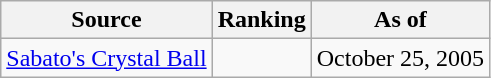<table class="wikitable" style="text-align:center">
<tr>
<th>Source</th>
<th>Ranking</th>
<th>As of</th>
</tr>
<tr>
<td align=left><a href='#'>Sabato's Crystal Ball</a></td>
<td></td>
<td>October 25, 2005</td>
</tr>
</table>
